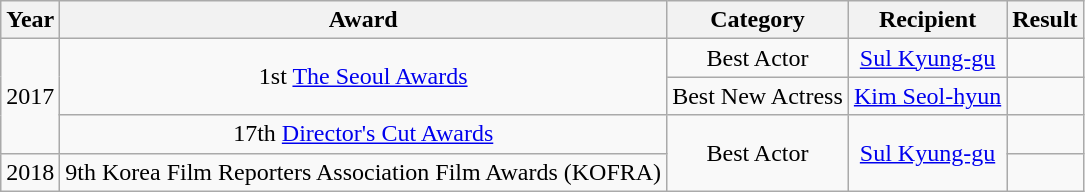<table class="wikitable sortable" style="text-align:center;">
<tr>
<th>Year</th>
<th>Award</th>
<th>Category</th>
<th>Recipient</th>
<th>Result</th>
</tr>
<tr>
<td rowspan=3>2017</td>
<td rowspan=2>1st <a href='#'>The Seoul Awards</a></td>
<td>Best Actor</td>
<td><a href='#'>Sul Kyung-gu</a></td>
<td></td>
</tr>
<tr>
<td>Best New Actress</td>
<td><a href='#'>Kim Seol-hyun</a></td>
<td></td>
</tr>
<tr>
<td>17th <a href='#'>Director's Cut Awards</a></td>
<td rowspan=2>Best Actor</td>
<td rowspan=2><a href='#'>Sul Kyung-gu</a></td>
<td></td>
</tr>
<tr>
<td rowspan=1>2018</td>
<td>9th Korea Film Reporters Association Film Awards (KOFRA)</td>
<td></td>
</tr>
</table>
